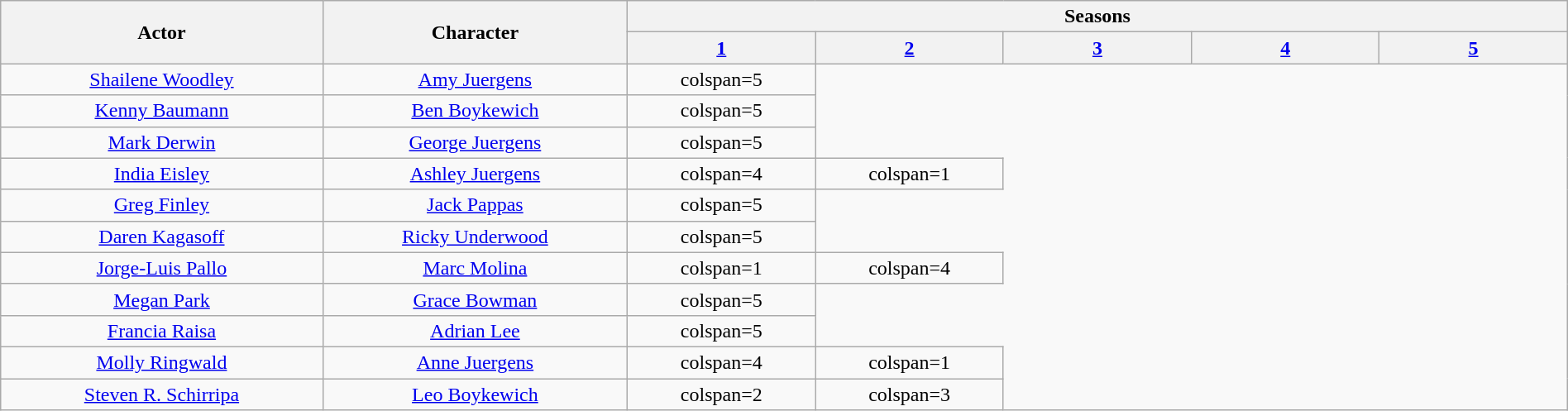<table class="wikitable sortable" width="100%" style="text-align:center">
<tr>
<th scope="col" rowspan="2">Actor</th>
<th scope="col" rowspan="2">Character</th>
<th scope="col" colspan="5">Seasons</th>
</tr>
<tr>
<th style="width:12%;"><a href='#'>1</a></th>
<th style="width:12%;"><a href='#'>2</a></th>
<th style="width:12%;"><a href='#'>3</a></th>
<th style="width:12%;"><a href='#'>4</a></th>
<th style="width:12%;"><a href='#'>5</a></th>
</tr>
<tr>
<td><a href='#'>Shailene Woodley</a></td>
<td><a href='#'>Amy Juergens</a></td>
<td>colspan=5 </td>
</tr>
<tr>
<td><a href='#'>Kenny Baumann</a></td>
<td><a href='#'>Ben Boykewich</a></td>
<td>colspan=5 </td>
</tr>
<tr>
<td><a href='#'>Mark Derwin</a></td>
<td><a href='#'>George Juergens</a></td>
<td>colspan=5 </td>
</tr>
<tr>
<td><a href='#'>India Eisley</a></td>
<td><a href='#'>Ashley Juergens</a></td>
<td>colspan=4 </td>
<td>colspan=1 </td>
</tr>
<tr>
<td><a href='#'>Greg Finley</a></td>
<td><a href='#'>Jack Pappas</a></td>
<td>colspan=5 </td>
</tr>
<tr>
<td><a href='#'>Daren Kagasoff</a></td>
<td><a href='#'>Ricky Underwood</a></td>
<td>colspan=5 </td>
</tr>
<tr>
<td><a href='#'>Jorge-Luis Pallo</a></td>
<td><a href='#'>Marc Molina</a></td>
<td>colspan=1 </td>
<td>colspan=4 </td>
</tr>
<tr>
<td><a href='#'>Megan Park</a></td>
<td><a href='#'>Grace Bowman</a></td>
<td>colspan=5 </td>
</tr>
<tr>
<td><a href='#'>Francia Raisa</a></td>
<td><a href='#'>Adrian Lee</a></td>
<td>colspan=5 </td>
</tr>
<tr>
<td><a href='#'>Molly Ringwald</a></td>
<td><a href='#'>Anne Juergens</a></td>
<td>colspan=4 </td>
<td>colspan=1 </td>
</tr>
<tr>
<td><a href='#'>Steven R. Schirripa</a></td>
<td><a href='#'>Leo Boykewich</a></td>
<td>colspan=2 </td>
<td>colspan=3 </td>
</tr>
</table>
